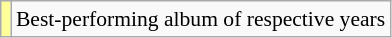<table class="wikitable plainrowheaders" style="font-size:90%;">
<tr>
<th scope=row style="background-color:#FFFF99"></th>
<td>Best-performing album of respective years</td>
</tr>
</table>
